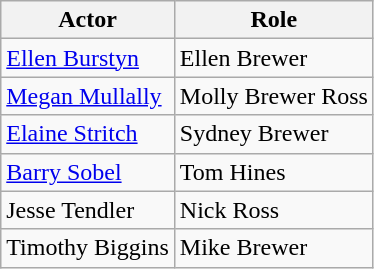<table class="wikitable">
<tr>
<th>Actor</th>
<th>Role</th>
</tr>
<tr>
<td><a href='#'>Ellen Burstyn</a></td>
<td>Ellen Brewer</td>
</tr>
<tr>
<td><a href='#'>Megan Mullally</a></td>
<td>Molly Brewer Ross</td>
</tr>
<tr>
<td><a href='#'>Elaine Stritch</a></td>
<td>Sydney Brewer</td>
</tr>
<tr>
<td><a href='#'>Barry Sobel</a></td>
<td>Tom Hines</td>
</tr>
<tr>
<td>Jesse Tendler</td>
<td>Nick Ross</td>
</tr>
<tr>
<td>Timothy Biggins</td>
<td>Mike Brewer</td>
</tr>
</table>
